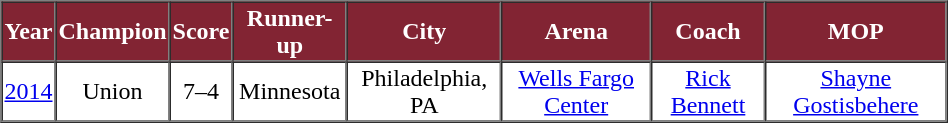<table cellpadding="1" border="1" cellspacing="0" style="text-align:center; width:50%;">
<tr style="background:#822433; color:white;">
<th>Year</th>
<th>Champion</th>
<th>Score</th>
<th>Runner-up</th>
<th>City</th>
<th>Arena</th>
<th>Coach</th>
<th>MOP</th>
</tr>
<tr>
<td><a href='#'>2014</a></td>
<td>Union</td>
<td>7–4</td>
<td>Minnesota</td>
<td>Philadelphia, PA</td>
<td><a href='#'>Wells Fargo Center</a></td>
<td><a href='#'>Rick Bennett</a></td>
<td><a href='#'>Shayne Gostisbehere</a></td>
</tr>
</table>
